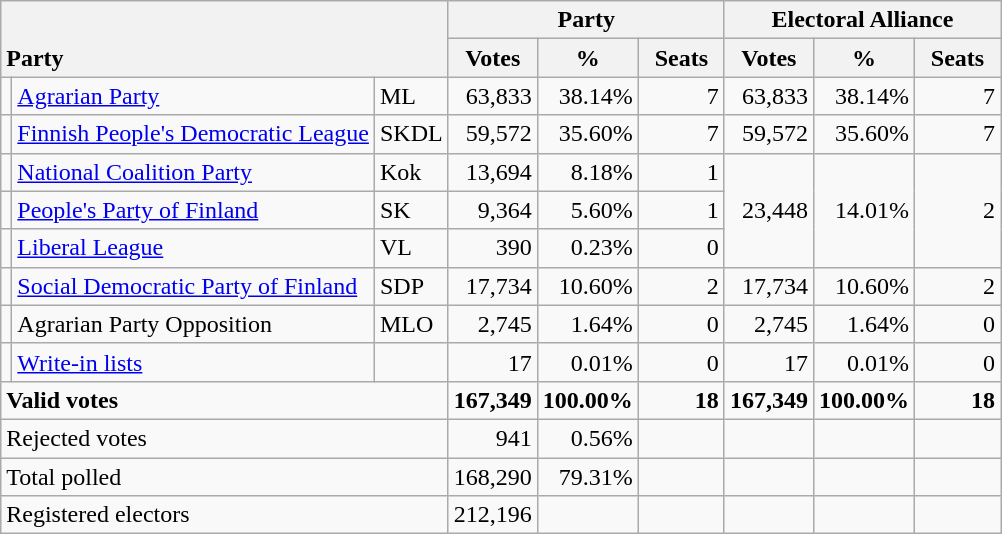<table class="wikitable" border="1" style="text-align:right;">
<tr>
<th style="text-align:left;" valign=bottom rowspan=2 colspan=3>Party</th>
<th colspan=3>Party</th>
<th colspan=3>Electoral Alliance</th>
</tr>
<tr>
<th align=center valign=bottom width="50">Votes</th>
<th align=center valign=bottom width="50">%</th>
<th align=center valign=bottom width="50">Seats</th>
<th align=center valign=bottom width="50">Votes</th>
<th align=center valign=bottom width="50">%</th>
<th align=center valign=bottom width="50">Seats</th>
</tr>
<tr>
<td></td>
<td align=left><a href='#'>Agrarian Party</a></td>
<td align=left>ML</td>
<td>63,833</td>
<td>38.14%</td>
<td>7</td>
<td>63,833</td>
<td>38.14%</td>
<td>7</td>
</tr>
<tr>
<td></td>
<td align=left><a href='#'>Finnish People's Democratic League</a></td>
<td align=left>SKDL</td>
<td>59,572</td>
<td>35.60%</td>
<td>7</td>
<td>59,572</td>
<td>35.60%</td>
<td>7</td>
</tr>
<tr>
<td></td>
<td align=left><a href='#'>National Coalition Party</a></td>
<td align=left>Kok</td>
<td>13,694</td>
<td>8.18%</td>
<td>1</td>
<td rowspan=3>23,448</td>
<td rowspan=3>14.01%</td>
<td rowspan=3>2</td>
</tr>
<tr>
<td></td>
<td align=left><a href='#'>People's Party of Finland</a></td>
<td align=left>SK</td>
<td>9,364</td>
<td>5.60%</td>
<td>1</td>
</tr>
<tr>
<td></td>
<td align=left><a href='#'>Liberal League</a></td>
<td align=left>VL</td>
<td>390</td>
<td>0.23%</td>
<td>0</td>
</tr>
<tr>
<td></td>
<td align=left style="white-space: nowrap;"><a href='#'>Social Democratic Party of Finland</a></td>
<td align=left>SDP</td>
<td>17,734</td>
<td>10.60%</td>
<td>2</td>
<td>17,734</td>
<td>10.60%</td>
<td>2</td>
</tr>
<tr>
<td></td>
<td align=left>Agrarian Party Opposition</td>
<td align=left>MLO</td>
<td>2,745</td>
<td>1.64%</td>
<td>0</td>
<td>2,745</td>
<td>1.64%</td>
<td>0</td>
</tr>
<tr>
<td></td>
<td align=left><a href='#'>Write-in lists</a></td>
<td align=left></td>
<td>17</td>
<td>0.01%</td>
<td>0</td>
<td>17</td>
<td>0.01%</td>
<td>0</td>
</tr>
<tr style="font-weight:bold">
<td align=left colspan=3>Valid votes</td>
<td>167,349</td>
<td>100.00%</td>
<td>18</td>
<td>167,349</td>
<td>100.00%</td>
<td>18</td>
</tr>
<tr>
<td align=left colspan=3>Rejected votes</td>
<td>941</td>
<td>0.56%</td>
<td></td>
<td></td>
<td></td>
<td></td>
</tr>
<tr>
<td align=left colspan=3>Total polled</td>
<td>168,290</td>
<td>79.31%</td>
<td></td>
<td></td>
<td></td>
<td></td>
</tr>
<tr>
<td align=left colspan=3>Registered electors</td>
<td>212,196</td>
<td></td>
<td></td>
<td></td>
<td></td>
<td></td>
</tr>
</table>
